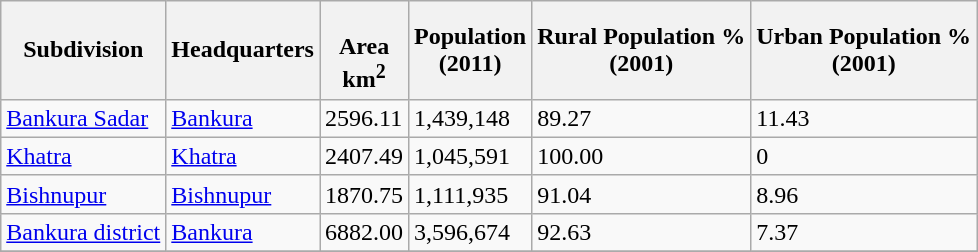<table class="wikitable sortable">
<tr>
<th>Subdivision</th>
<th>Headquarters</th>
<th><br>Area<br>km<sup>2</sup></th>
<th>Population<br>(2011)</th>
<th>Rural Population %<br>(2001)</th>
<th>Urban Population % <br>(2001)</th>
</tr>
<tr>
<td><a href='#'>Bankura Sadar</a></td>
<td><a href='#'>Bankura</a></td>
<td>2596.11</td>
<td>1,439,148</td>
<td>89.27</td>
<td>11.43</td>
</tr>
<tr>
<td><a href='#'>Khatra</a></td>
<td><a href='#'>Khatra</a></td>
<td>2407.49</td>
<td>1,045,591</td>
<td>100.00</td>
<td>0</td>
</tr>
<tr>
<td><a href='#'>Bishnupur</a></td>
<td><a href='#'>Bishnupur</a></td>
<td>1870.75</td>
<td>1,111,935</td>
<td>91.04</td>
<td>8.96</td>
</tr>
<tr>
<td><a href='#'>Bankura district</a></td>
<td><a href='#'>Bankura</a></td>
<td>6882.00</td>
<td>3,596,674</td>
<td>92.63</td>
<td>7.37</td>
</tr>
<tr>
</tr>
</table>
